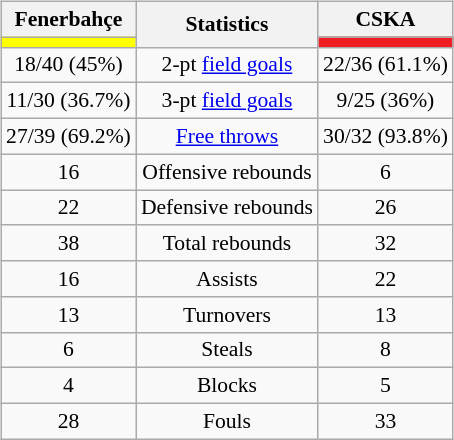<table style="width:100%;">
<tr>
<td valign=top align=right width=33%><br>













</td>
<td style="vertical-align:top; align:center; width:33%;"><br><table style="width:100%;">
<tr>
<td style="width=50%;"></td>
<td></td>
<td style="width=50%;"></td>
</tr>
</table>
<table class="wikitable" style="font-size:90%; text-align:center; margin:auto;" align=center>
<tr>
<th>Fenerbahçe</th>
<th rowspan=2>Statistics</th>
<th>CSKA</th>
</tr>
<tr>
<td style="background:#FFFF00;"></td>
<td style="background:#EF1C21;"></td>
</tr>
<tr>
<td>18/40 (45%)</td>
<td>2-pt <a href='#'>field goals</a></td>
<td>22/36 (61.1%)</td>
</tr>
<tr>
<td>11/30 (36.7%)</td>
<td>3-pt <a href='#'>field goals</a></td>
<td>9/25 (36%)</td>
</tr>
<tr>
<td>27/39 (69.2%)</td>
<td><a href='#'>Free throws</a></td>
<td>30/32 (93.8%)</td>
</tr>
<tr>
<td>16</td>
<td>Offensive rebounds</td>
<td>6</td>
</tr>
<tr>
<td>22</td>
<td>Defensive rebounds</td>
<td>26</td>
</tr>
<tr>
<td>38</td>
<td>Total rebounds</td>
<td>32</td>
</tr>
<tr>
<td>16</td>
<td>Assists</td>
<td>22</td>
</tr>
<tr>
<td>13</td>
<td>Turnovers</td>
<td>13</td>
</tr>
<tr>
<td>6</td>
<td>Steals</td>
<td>8</td>
</tr>
<tr>
<td>4</td>
<td>Blocks</td>
<td>5</td>
</tr>
<tr>
<td>28</td>
<td>Fouls</td>
<td>33</td>
</tr>
</table>
</td>
<td style="vertical-align:top; align:left; width:33%;"><br>













</td>
</tr>
</table>
